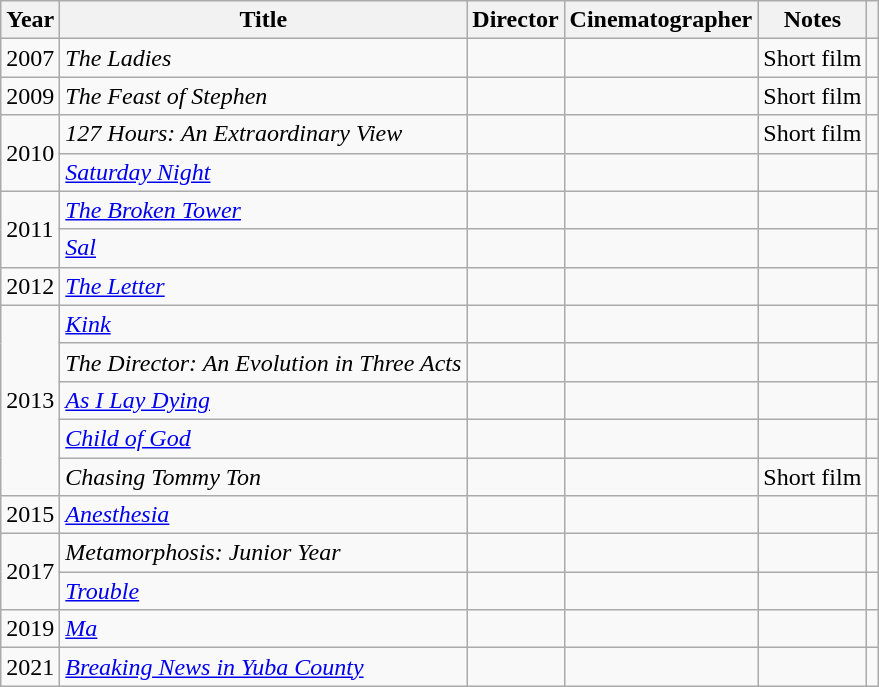<table class="wikitable plainrowheaders sortable">
<tr>
<th>Year</th>
<th>Title</th>
<th>Director</th>
<th>Cinematographer</th>
<th class="unsortable">Notes</th>
<th class="unsortable"></th>
</tr>
<tr>
<td>2007</td>
<td><em>The Ladies</em></td>
<td></td>
<td></td>
<td>Short film</td>
<td></td>
</tr>
<tr>
<td>2009</td>
<td><em>The Feast of Stephen</em></td>
<td></td>
<td></td>
<td>Short film</td>
<td></td>
</tr>
<tr>
<td rowspan="2">2010</td>
<td><em>127 Hours: An Extraordinary View</em></td>
<td></td>
<td></td>
<td>Short film</td>
<td></td>
</tr>
<tr>
<td><em><a href='#'>Saturday Night</a></em></td>
<td></td>
<td></td>
<td></td>
<td></td>
</tr>
<tr>
<td rowspan="2">2011</td>
<td><em><a href='#'>The Broken Tower</a></em></td>
<td></td>
<td></td>
<td></td>
<td></td>
</tr>
<tr>
<td><em><a href='#'>Sal</a></em></td>
<td></td>
<td></td>
<td></td>
<td></td>
</tr>
<tr>
<td>2012</td>
<td><em><a href='#'>The Letter</a></em></td>
<td></td>
<td></td>
<td></td>
<td></td>
</tr>
<tr>
<td rowspan="5">2013</td>
<td><em><a href='#'>Kink</a></em></td>
<td></td>
<td></td>
<td></td>
<td></td>
</tr>
<tr>
<td><em>The Director: An Evolution in Three Acts</em></td>
<td></td>
<td></td>
<td></td>
<td></td>
</tr>
<tr>
<td><em><a href='#'>As I Lay Dying</a></em></td>
<td></td>
<td></td>
<td></td>
<td></td>
</tr>
<tr>
<td><em><a href='#'>Child of God</a></em></td>
<td></td>
<td></td>
<td></td>
<td></td>
</tr>
<tr>
<td><em>Chasing Tommy Ton</em></td>
<td></td>
<td></td>
<td>Short film</td>
<td></td>
</tr>
<tr>
<td>2015</td>
<td><em><a href='#'>Anesthesia</a></em></td>
<td></td>
<td></td>
<td></td>
<td></td>
</tr>
<tr>
<td rowspan="2">2017</td>
<td><em>Metamorphosis: Junior Year</em></td>
<td></td>
<td></td>
<td></td>
<td></td>
</tr>
<tr>
<td><em><a href='#'>Trouble</a></em></td>
<td></td>
<td></td>
<td></td>
<td></td>
</tr>
<tr>
<td>2019</td>
<td><em><a href='#'>Ma</a></em></td>
<td></td>
<td></td>
<td></td>
<td></td>
</tr>
<tr>
<td>2021</td>
<td><em><a href='#'>Breaking News in Yuba County</a></em></td>
<td></td>
<td></td>
<td></td>
<td></td>
</tr>
</table>
